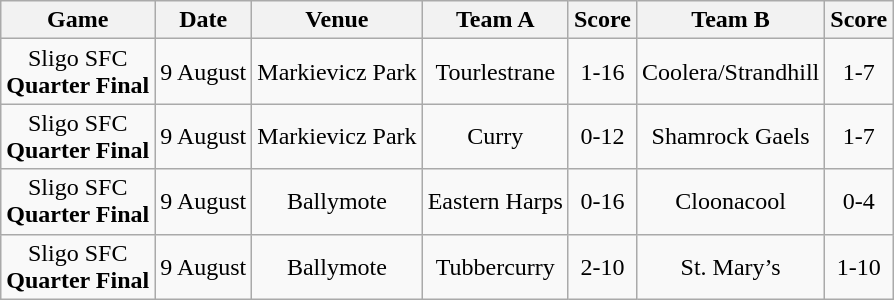<table class="wikitable">
<tr>
<th>Game</th>
<th>Date</th>
<th>Venue</th>
<th>Team A</th>
<th>Score</th>
<th>Team B</th>
<th>Score</th>
</tr>
<tr align="center">
<td>Sligo SFC<br><strong>Quarter Final</strong></td>
<td>9 August</td>
<td>Markievicz Park</td>
<td>Tourlestrane</td>
<td>1-16</td>
<td>Coolera/Strandhill</td>
<td>1-7</td>
</tr>
<tr align="center">
<td>Sligo SFC<br><strong>Quarter Final</strong></td>
<td>9 August</td>
<td>Markievicz Park</td>
<td>Curry</td>
<td>0-12</td>
<td>Shamrock Gaels</td>
<td>1-7</td>
</tr>
<tr align="center">
<td>Sligo SFC<br><strong>Quarter Final</strong></td>
<td>9 August</td>
<td>Ballymote</td>
<td>Eastern Harps</td>
<td>0-16</td>
<td>Cloonacool</td>
<td>0-4</td>
</tr>
<tr align="center">
<td>Sligo SFC<br><strong>Quarter Final</strong></td>
<td>9 August</td>
<td>Ballymote</td>
<td>Tubbercurry</td>
<td>2-10</td>
<td>St. Mary’s</td>
<td>1-10</td>
</tr>
</table>
